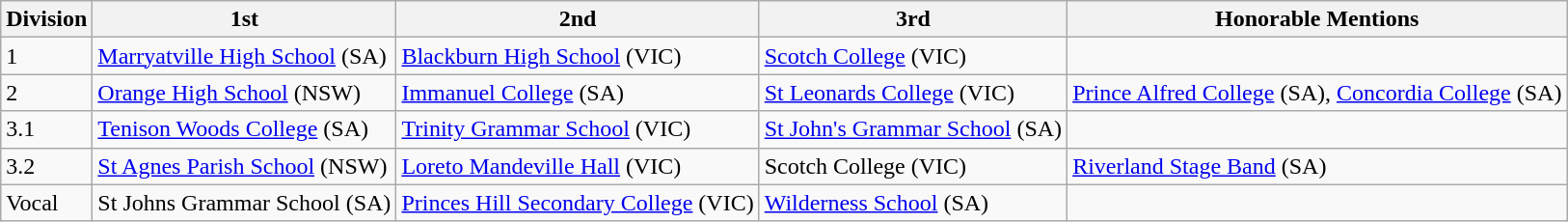<table class="wikitable">
<tr>
<th>Division</th>
<th>1st</th>
<th>2nd</th>
<th>3rd</th>
<th>Honorable Mentions</th>
</tr>
<tr>
<td>1</td>
<td><a href='#'>Marryatville High School</a> (SA)</td>
<td><a href='#'>Blackburn High School</a> (VIC)</td>
<td><a href='#'>Scotch College</a> (VIC)</td>
<td></td>
</tr>
<tr>
<td>2</td>
<td><a href='#'>Orange High School</a> (NSW)</td>
<td><a href='#'>Immanuel College</a> (SA)</td>
<td><a href='#'>St Leonards College</a> (VIC)</td>
<td><a href='#'>Prince Alfred College</a> (SA), <a href='#'>Concordia College</a> (SA)</td>
</tr>
<tr>
<td>3.1</td>
<td><a href='#'>Tenison Woods College</a> (SA)</td>
<td><a href='#'>Trinity Grammar School</a> (VIC)</td>
<td><a href='#'>St John's Grammar School</a> (SA)</td>
<td></td>
</tr>
<tr>
<td>3.2</td>
<td><a href='#'>St Agnes Parish School</a> (NSW)</td>
<td><a href='#'>Loreto Mandeville Hall</a> (VIC)</td>
<td>Scotch College (VIC)</td>
<td><a href='#'>Riverland Stage Band</a> (SA)</td>
</tr>
<tr>
<td>Vocal</td>
<td>St Johns Grammar School (SA)</td>
<td><a href='#'>Princes Hill Secondary College</a> (VIC)</td>
<td><a href='#'>Wilderness School</a> (SA)</td>
</tr>
</table>
